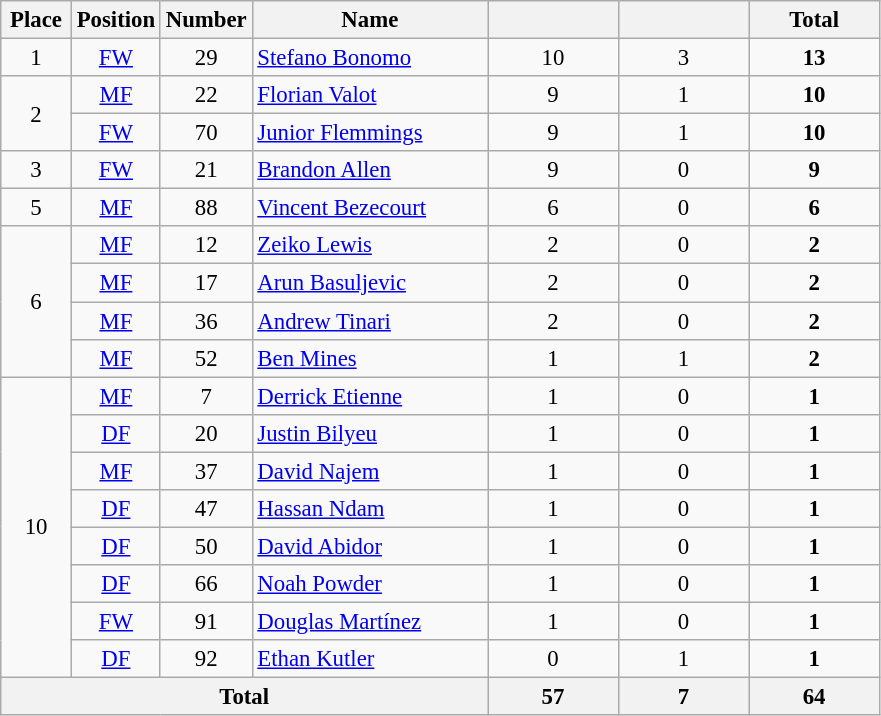<table class="wikitable" style="font-size: 95%; text-align: center;">
<tr>
<th width=40>Place</th>
<th width=40>Position</th>
<th width=40>Number</th>
<th width=150>Name</th>
<th width=80></th>
<th width=80></th>
<th width=80><strong>Total</strong></th>
</tr>
<tr>
<td>1</td>
<td><a href='#'>FW</a></td>
<td>29</td>
<td align="left"> <a href='#'>Stefano Bonomo</a></td>
<td>10</td>
<td>3</td>
<td><strong>13</strong></td>
</tr>
<tr>
<td rowspan="2">2</td>
<td><a href='#'>MF</a></td>
<td>22</td>
<td align="left"> <a href='#'>Florian Valot</a></td>
<td>9</td>
<td>1</td>
<td><strong>10</strong></td>
</tr>
<tr>
<td><a href='#'>FW</a></td>
<td>70</td>
<td align="left"> <a href='#'>Junior Flemmings</a></td>
<td>9</td>
<td>1</td>
<td><strong>10</strong></td>
</tr>
<tr>
<td>3</td>
<td><a href='#'>FW</a></td>
<td>21</td>
<td align="left"> <a href='#'>Brandon Allen</a></td>
<td>9</td>
<td>0</td>
<td><strong>9</strong></td>
</tr>
<tr>
<td>5</td>
<td><a href='#'>MF</a></td>
<td>88</td>
<td align="left"> <a href='#'>Vincent Bezecourt</a></td>
<td>6</td>
<td>0</td>
<td><strong>6</strong></td>
</tr>
<tr>
<td rowspan="4">6</td>
<td><a href='#'>MF</a></td>
<td>12</td>
<td align="left"> <a href='#'>Zeiko Lewis</a></td>
<td>2</td>
<td>0</td>
<td><strong>2</strong></td>
</tr>
<tr>
<td><a href='#'>MF</a></td>
<td>17</td>
<td align="left"> <a href='#'>Arun Basuljevic</a></td>
<td>2</td>
<td>0</td>
<td><strong>2</strong></td>
</tr>
<tr>
<td><a href='#'>MF</a></td>
<td>36</td>
<td align="left"> <a href='#'>Andrew Tinari</a></td>
<td>2</td>
<td>0</td>
<td><strong>2</strong></td>
</tr>
<tr>
<td><a href='#'>MF</a></td>
<td>52</td>
<td align="left"> <a href='#'>Ben Mines</a></td>
<td>1</td>
<td>1</td>
<td><strong>2</strong></td>
</tr>
<tr>
<td rowspan="8">10</td>
<td><a href='#'>MF</a></td>
<td>7</td>
<td align="left"> <a href='#'>Derrick Etienne</a></td>
<td>1</td>
<td>0</td>
<td><strong>1</strong></td>
</tr>
<tr>
<td><a href='#'>DF</a></td>
<td>20</td>
<td align="left"> <a href='#'>Justin Bilyeu</a></td>
<td>1</td>
<td>0</td>
<td><strong>1</strong></td>
</tr>
<tr>
<td><a href='#'>MF</a></td>
<td>37</td>
<td align="left"> <a href='#'>David Najem</a></td>
<td>1</td>
<td>0</td>
<td><strong>1</strong></td>
</tr>
<tr>
<td><a href='#'>DF</a></td>
<td>47</td>
<td align="left"> <a href='#'>Hassan Ndam</a></td>
<td>1</td>
<td>0</td>
<td><strong>1</strong></td>
</tr>
<tr>
<td><a href='#'>DF</a></td>
<td>50</td>
<td align="left"> <a href='#'>David Abidor</a></td>
<td>1</td>
<td>0</td>
<td><strong>1</strong></td>
</tr>
<tr>
<td><a href='#'>DF</a></td>
<td>66</td>
<td align="left"> <a href='#'>Noah Powder</a></td>
<td>1</td>
<td>0</td>
<td><strong>1</strong></td>
</tr>
<tr>
<td><a href='#'>FW</a></td>
<td>91</td>
<td align="left"> <a href='#'>Douglas Martínez</a></td>
<td>1</td>
<td>0</td>
<td><strong>1</strong></td>
</tr>
<tr>
<td><a href='#'>DF</a></td>
<td>92</td>
<td align="left"> <a href='#'>Ethan Kutler</a></td>
<td>0</td>
<td>1</td>
<td><strong>1</strong></td>
</tr>
<tr>
<th colspan="4">Total</th>
<th>57</th>
<th>7</th>
<th>64</th>
</tr>
</table>
